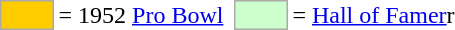<table>
<tr>
<td style="background-color:#FFCC00; border:1px solid #aaaaaa; width:2em;"></td>
<td>= 1952 <a href='#'>Pro Bowl</a></td>
<td></td>
<td style="background-color:#CCFFCC; border:1px solid #aaaaaa; width:2em;"></td>
<td>= <a href='#'>Hall of Famer</a>r</td>
</tr>
</table>
